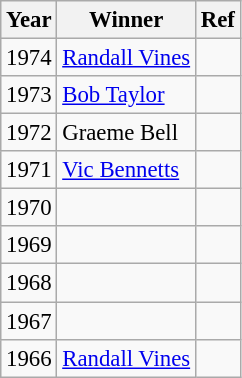<table class="wikitable" style="font-size:95%">
<tr>
<th>Year</th>
<th>Winner</th>
<th>Ref</th>
</tr>
<tr>
<td>1974</td>
<td> <a href='#'>Randall Vines</a></td>
<td></td>
</tr>
<tr>
<td>1973</td>
<td> <a href='#'>Bob Taylor</a></td>
<td></td>
</tr>
<tr>
<td>1972</td>
<td> Graeme Bell</td>
<td></td>
</tr>
<tr>
<td>1971</td>
<td> <a href='#'>Vic Bennetts</a></td>
<td></td>
</tr>
<tr>
<td>1970</td>
<td></td>
<td></td>
</tr>
<tr>
<td>1969</td>
<td></td>
<td></td>
</tr>
<tr>
<td>1968</td>
<td></td>
<td></td>
</tr>
<tr>
<td>1967</td>
<td></td>
<td></td>
</tr>
<tr>
<td>1966</td>
<td> <a href='#'>Randall Vines</a></td>
<td></td>
</tr>
</table>
